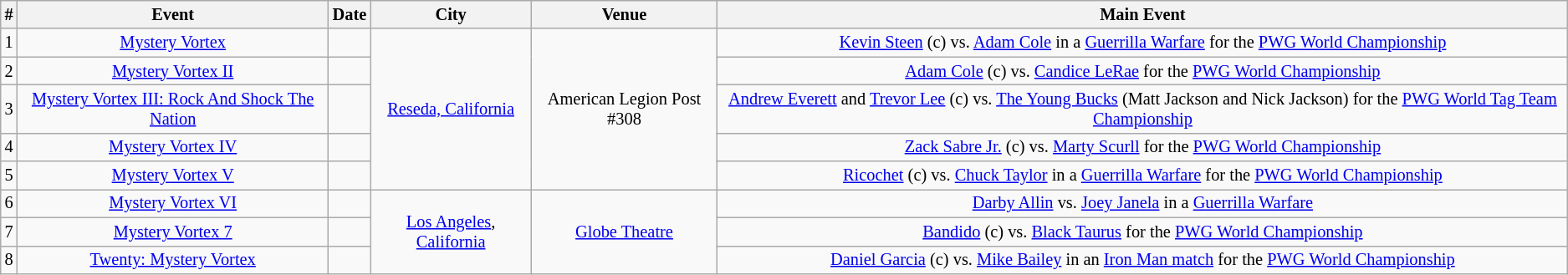<table class="sortable wikitable succession-box" style="font-size:85%; text-align:center;">
<tr>
<th>#</th>
<th>Event</th>
<th>Date</th>
<th>City</th>
<th>Venue</th>
<th>Main Event</th>
</tr>
<tr>
<td>1</td>
<td><a href='#'>Mystery Vortex</a></td>
<td></td>
<td rowspan="5"><a href='#'>Reseda, California</a></td>
<td rowspan="5">American Legion Post #308</td>
<td><a href='#'>Kevin Steen</a> (c) vs. <a href='#'>Adam Cole</a> in a <a href='#'>Guerrilla Warfare</a> for the <a href='#'>PWG World Championship</a></td>
</tr>
<tr>
<td>2</td>
<td><a href='#'>Mystery Vortex II</a></td>
<td></td>
<td><a href='#'>Adam Cole</a> (c) vs. <a href='#'>Candice LeRae</a> for the <a href='#'>PWG World Championship</a></td>
</tr>
<tr>
<td>3</td>
<td><a href='#'>Mystery Vortex III: Rock And Shock The Nation</a></td>
<td></td>
<td><a href='#'>Andrew Everett</a> and <a href='#'>Trevor Lee</a> (c) vs. <a href='#'>The Young Bucks</a> (Matt Jackson and Nick Jackson) for the <a href='#'>PWG World Tag Team Championship</a></td>
</tr>
<tr>
<td>4</td>
<td><a href='#'>Mystery Vortex IV</a></td>
<td></td>
<td><a href='#'>Zack Sabre Jr.</a> (c) vs. <a href='#'>Marty Scurll</a> for the <a href='#'>PWG World Championship</a></td>
</tr>
<tr>
<td>5</td>
<td><a href='#'>Mystery Vortex V</a></td>
<td></td>
<td><a href='#'>Ricochet</a> (c) vs. <a href='#'>Chuck Taylor</a> in a <a href='#'>Guerrilla Warfare</a> for the <a href='#'>PWG World Championship</a></td>
</tr>
<tr>
<td>6</td>
<td><a href='#'>Mystery Vortex VI</a></td>
<td></td>
<td rowspan="3"><a href='#'>Los Angeles</a>, <a href='#'>California</a></td>
<td rowspan="3"><a href='#'>Globe Theatre</a></td>
<td><a href='#'>Darby Allin</a> vs. <a href='#'>Joey Janela</a> in a <a href='#'>Guerrilla Warfare</a></td>
</tr>
<tr>
<td>7</td>
<td><a href='#'>Mystery Vortex 7</a></td>
<td></td>
<td><a href='#'>Bandido</a> (c) vs. <a href='#'>Black Taurus</a> for the <a href='#'>PWG World Championship</a></td>
</tr>
<tr>
<td>8</td>
<td><a href='#'>Twenty: Mystery Vortex</a></td>
<td></td>
<td><a href='#'>Daniel Garcia</a> (c) vs. <a href='#'>Mike Bailey</a> in an <a href='#'>Iron Man match</a> for the <a href='#'>PWG World Championship</a></td>
</tr>
</table>
